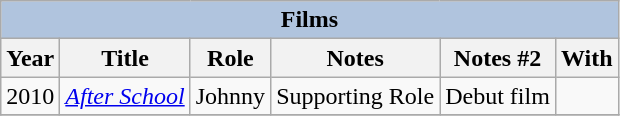<table class="wikitable">
<tr>
<th colspan="6" style="background: LightSteelBlue;">Films</th>
</tr>
<tr>
<th>Year</th>
<th>Title</th>
<th>Role</th>
<th>Notes</th>
<th>Notes #2</th>
<th>With</th>
</tr>
<tr>
<td>2010</td>
<td><em><a href='#'>After School</a></em></td>
<td>Johnny</td>
<td>Supporting Role</td>
<td>Debut film</td>
<td></td>
</tr>
<tr>
</tr>
</table>
